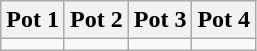<table class="wikitable">
<tr>
<th width="25%">Pot 1</th>
<th width="25%">Pot 2</th>
<th width="25%">Pot 3</th>
<th width="25%">Pot 4</th>
</tr>
<tr>
<td valign=top></td>
<td valign=top></td>
<td valign=top></td>
<td valign=top></td>
</tr>
</table>
